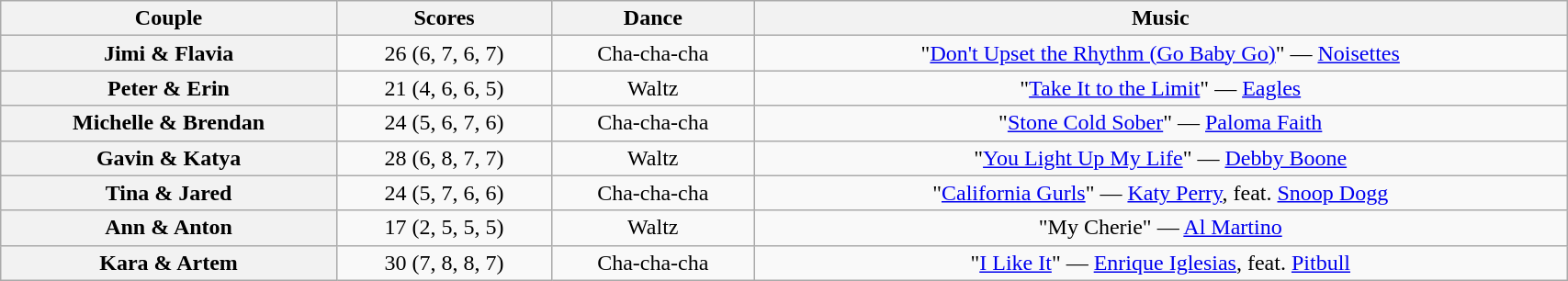<table class="wikitable sortable" style="text-align:center; width:90%">
<tr>
<th scope="col">Couple</th>
<th scope="col">Scores</th>
<th scope="col" class="unsortable">Dance</th>
<th scope="col" class="unsortable">Music</th>
</tr>
<tr>
<th scope="row">Jimi & Flavia</th>
<td>26 (6, 7, 6, 7)</td>
<td>Cha-cha-cha</td>
<td>"<a href='#'>Don't Upset the Rhythm (Go Baby Go)</a>" — <a href='#'>Noisettes</a></td>
</tr>
<tr>
<th scope="row">Peter & Erin</th>
<td>21 (4, 6, 6, 5)</td>
<td>Waltz</td>
<td>"<a href='#'>Take It to the Limit</a>" — <a href='#'>Eagles</a></td>
</tr>
<tr>
<th scope="row">Michelle & Brendan</th>
<td>24 (5, 6, 7, 6)</td>
<td>Cha-cha-cha</td>
<td>"<a href='#'>Stone Cold Sober</a>" — <a href='#'>Paloma Faith</a></td>
</tr>
<tr>
<th scope="row">Gavin & Katya</th>
<td>28 (6, 8, 7, 7)</td>
<td>Waltz</td>
<td>"<a href='#'>You Light Up My Life</a>" — <a href='#'>Debby Boone</a></td>
</tr>
<tr>
<th scope="row">Tina & Jared</th>
<td>24 (5, 7, 6, 6)</td>
<td>Cha-cha-cha</td>
<td>"<a href='#'>California Gurls</a>" — <a href='#'>Katy Perry</a>, feat. <a href='#'>Snoop Dogg</a></td>
</tr>
<tr>
<th scope="row">Ann & Anton</th>
<td>17 (2, 5, 5, 5)</td>
<td>Waltz</td>
<td>"My Cherie" — <a href='#'>Al Martino</a></td>
</tr>
<tr>
<th scope="row">Kara & Artem</th>
<td>30 (7, 8, 8, 7)</td>
<td>Cha-cha-cha</td>
<td>"<a href='#'>I Like It</a>" — <a href='#'>Enrique Iglesias</a>, feat. <a href='#'>Pitbull</a></td>
</tr>
</table>
